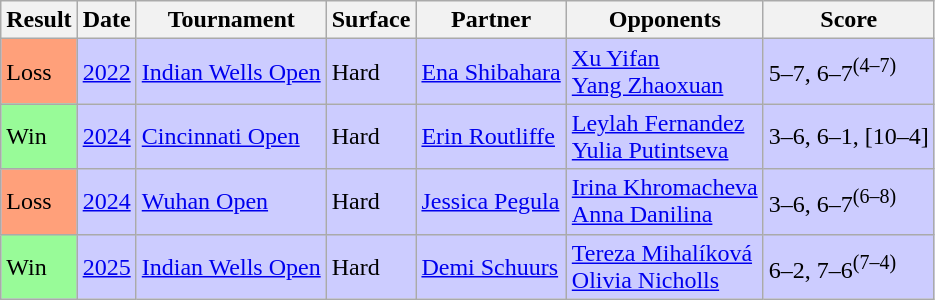<table class="sortable wikitable">
<tr>
<th>Result</th>
<th>Date</th>
<th>Tournament</th>
<th>Surface</th>
<th>Partner</th>
<th>Opponents</th>
<th class="unsortable">Score</th>
</tr>
<tr bgcolor=CCCCFF>
<td bgcolor=FFA07A>Loss</td>
<td><a href='#'>2022</a></td>
<td><a href='#'>Indian Wells Open</a></td>
<td>Hard</td>
<td> <a href='#'>Ena Shibahara</a></td>
<td> <a href='#'>Xu Yifan</a> <br>  <a href='#'>Yang Zhaoxuan</a></td>
<td>5–7, 6–7<sup>(4–7)</sup></td>
</tr>
<tr bgcolor=CCCCFF>
<td bgcolor=98fb98>Win</td>
<td><a href='#'>2024</a></td>
<td><a href='#'>Cincinnati Open</a></td>
<td>Hard</td>
<td> <a href='#'>Erin Routliffe</a></td>
<td> <a href='#'>Leylah Fernandez</a> <br>  <a href='#'>Yulia Putintseva</a></td>
<td>3–6, 6–1, [10–4]</td>
</tr>
<tr bgcolor=CCCCFF>
<td bgcolor=FFA07A>Loss</td>
<td><a href='#'>2024</a></td>
<td><a href='#'>Wuhan Open</a></td>
<td>Hard</td>
<td> <a href='#'>Jessica Pegula</a></td>
<td> <a href='#'>Irina Khromacheva</a> <br>  <a href='#'>Anna Danilina</a></td>
<td>3–6, 6–7<sup>(6–8)</sup></td>
</tr>
<tr bgcolor=CCCCFF>
<td bgcolor=98fb98>Win</td>
<td><a href='#'>2025</a></td>
<td><a href='#'>Indian Wells Open</a></td>
<td>Hard</td>
<td> <a href='#'>Demi Schuurs</a></td>
<td> <a href='#'>Tereza Mihalíková</a> <br>  <a href='#'>Olivia Nicholls</a></td>
<td>6–2, 7–6<sup>(7–4)</sup></td>
</tr>
</table>
